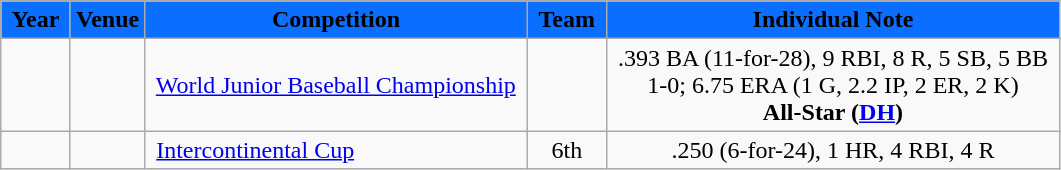<table class="wikitable">
<tr>
<th style="background:#0A6EFF"><span> Year </span></th>
<th style="background:#0A6EFF"><span>Venue</span></th>
<th style="background:#0A6EFF"><span>Competition</span></th>
<th style="background:#0A6EFF"><span> Team </span></th>
<th style="background:#0A6EFF"><span>Individual Note</span></th>
</tr>
<tr>
<td style="text-align:center"></td>
<td>  </td>
<td> <a href='#'>World Junior Baseball Championship</a> </td>
<td style="text-align:center"></td>
<td style="text-align:center"> .393 BA (11-for-28), 9 RBI, 8 R, 5 SB, 5 BB <br>1-0; 6.75 ERA (1 G, 2.2 IP, 2 ER, 2 K)<br><strong>All-Star (<a href='#'>DH</a>)</strong><br></td>
</tr>
<tr>
<td style="text-align:center"></td>
<td>  </td>
<td> <a href='#'>Intercontinental Cup</a> </td>
<td style="text-align:center">6th</td>
<td style="text-align:center"> .250 (6-for-24), 1 HR, 4 RBI, 4 R </td>
</tr>
</table>
